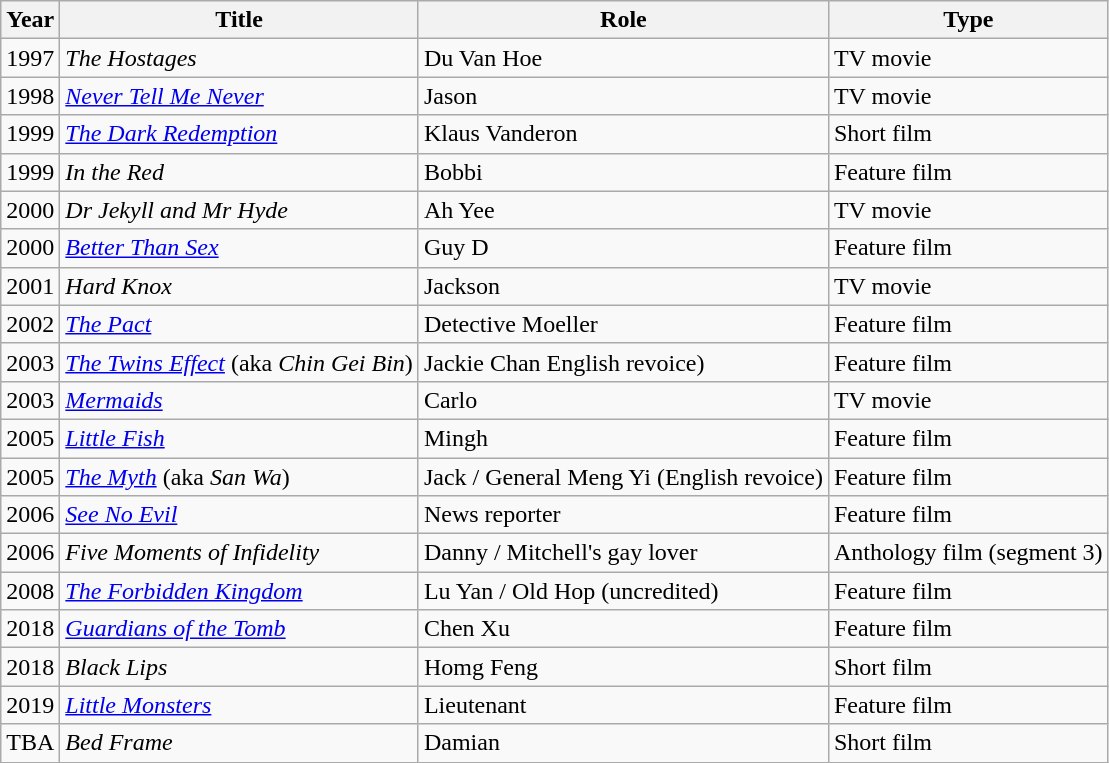<table class="wikitable">
<tr>
<th>Year</th>
<th>Title</th>
<th>Role</th>
<th>Type</th>
</tr>
<tr>
<td>1997</td>
<td><em>The Hostages</em></td>
<td>Du Van Hoe</td>
<td>TV movie</td>
</tr>
<tr>
<td>1998</td>
<td><em><a href='#'>Never Tell Me Never</a></em></td>
<td>Jason</td>
<td>TV movie</td>
</tr>
<tr>
<td>1999</td>
<td><em><a href='#'>The Dark Redemption</a></em></td>
<td>Klaus Vanderon</td>
<td>Short film</td>
</tr>
<tr>
<td>1999</td>
<td><em>In the Red</em></td>
<td>Bobbi</td>
<td>Feature film</td>
</tr>
<tr>
<td>2000</td>
<td><em>Dr Jekyll and Mr Hyde</em></td>
<td>Ah Yee</td>
<td>TV movie</td>
</tr>
<tr>
<td>2000</td>
<td><em><a href='#'>Better Than Sex</a></em></td>
<td>Guy D</td>
<td>Feature film</td>
</tr>
<tr>
<td>2001</td>
<td><em>Hard Knox</em></td>
<td>Jackson</td>
<td>TV movie</td>
</tr>
<tr>
<td>2002</td>
<td><em><a href='#'>The Pact</a></em></td>
<td>Detective Moeller</td>
<td>Feature film</td>
</tr>
<tr>
<td>2003</td>
<td><em><a href='#'>The Twins Effect</a></em> (aka <em>Chin Gei Bin</em>)</td>
<td>Jackie Chan English revoice)</td>
<td>Feature film</td>
</tr>
<tr>
<td>2003</td>
<td><em><a href='#'>Mermaids</a></em></td>
<td>Carlo</td>
<td>TV movie</td>
</tr>
<tr>
<td>2005</td>
<td><em><a href='#'>Little Fish</a></em></td>
<td>Mingh</td>
<td>Feature film</td>
</tr>
<tr>
<td>2005</td>
<td><em><a href='#'>The Myth</a></em> (aka <em>San Wa</em>)</td>
<td>Jack /  General Meng Yi (English revoice)</td>
<td>Feature film</td>
</tr>
<tr>
<td>2006</td>
<td><em><a href='#'>See No Evil</a></em></td>
<td>News reporter</td>
<td>Feature film</td>
</tr>
<tr>
<td>2006</td>
<td><em>Five Moments of Infidelity</em></td>
<td>Danny / Mitchell's gay lover</td>
<td>Anthology film (segment 3)</td>
</tr>
<tr>
<td>2008</td>
<td><em><a href='#'>The Forbidden Kingdom</a></em></td>
<td>Lu Yan / Old Hop (uncredited)</td>
<td>Feature film</td>
</tr>
<tr>
<td>2018</td>
<td><em><a href='#'>Guardians of the Tomb</a></em></td>
<td>Chen Xu</td>
<td>Feature film</td>
</tr>
<tr>
<td>2018</td>
<td><em>Black Lips</em></td>
<td>Homg Feng</td>
<td>Short film</td>
</tr>
<tr>
<td>2019</td>
<td><em><a href='#'>Little Monsters</a></em></td>
<td>Lieutenant</td>
<td>Feature film</td>
</tr>
<tr>
<td>TBA</td>
<td><em>Bed Frame</em></td>
<td>Damian</td>
<td>Short film</td>
</tr>
</table>
